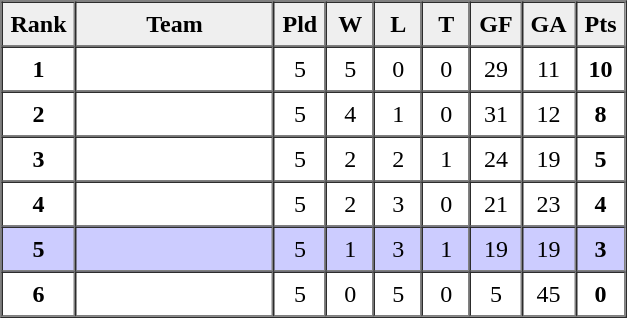<table border=1 cellpadding=5 cellspacing=0>
<tr>
<th bgcolor="#efefef" width="20">Rank</th>
<th bgcolor="#efefef" width="120">Team</th>
<th bgcolor="#efefef" width="20">Pld</th>
<th bgcolor="#efefef" width="20">W</th>
<th bgcolor="#efefef" width="20">L</th>
<th bgcolor="#efefef" width="20">T</th>
<th bgcolor="#efefef" width="20">GF</th>
<th bgcolor="#efefef" width="20">GA</th>
<th bgcolor="#efefef" width="20">Pts</th>
</tr>
<tr align=center>
<td><strong>1</strong></td>
<td align=left></td>
<td>5</td>
<td>5</td>
<td>0</td>
<td>0</td>
<td>29</td>
<td>11</td>
<td><strong>10</strong></td>
</tr>
<tr align=center>
<td><strong>2</strong></td>
<td align=left></td>
<td>5</td>
<td>4</td>
<td>1</td>
<td>0</td>
<td>31</td>
<td>12</td>
<td><strong>8</strong></td>
</tr>
<tr align=center>
<td><strong>3</strong></td>
<td align=left></td>
<td>5</td>
<td>2</td>
<td>2</td>
<td>1</td>
<td>24</td>
<td>19</td>
<td><strong>5</strong></td>
</tr>
<tr align=center>
<td><strong>4</strong></td>
<td align=left></td>
<td>5</td>
<td>2</td>
<td>3</td>
<td>0</td>
<td>21</td>
<td>23</td>
<td><strong>4</strong></td>
</tr>
<tr align=center bgcolor="ccccff">
<td><strong>5</strong></td>
<td align=left></td>
<td>5</td>
<td>1</td>
<td>3</td>
<td>1</td>
<td>19</td>
<td>19</td>
<td><strong>3</strong></td>
</tr>
<tr align=center>
<td><strong>6</strong></td>
<td align=left></td>
<td>5</td>
<td>0</td>
<td>5</td>
<td>0</td>
<td>5</td>
<td>45</td>
<td><strong>0</strong></td>
</tr>
</table>
